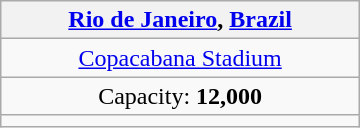<table class=wikitable style=text-align:center width=19%>
<tr>
<th> <a href='#'>Rio de Janeiro</a>, <a href='#'>Brazil</a></th>
</tr>
<tr>
<td><a href='#'>Copacabana Stadium</a></td>
</tr>
<tr>
<td>Capacity: <strong>12,000</strong></td>
</tr>
<tr>
<td></td>
</tr>
</table>
